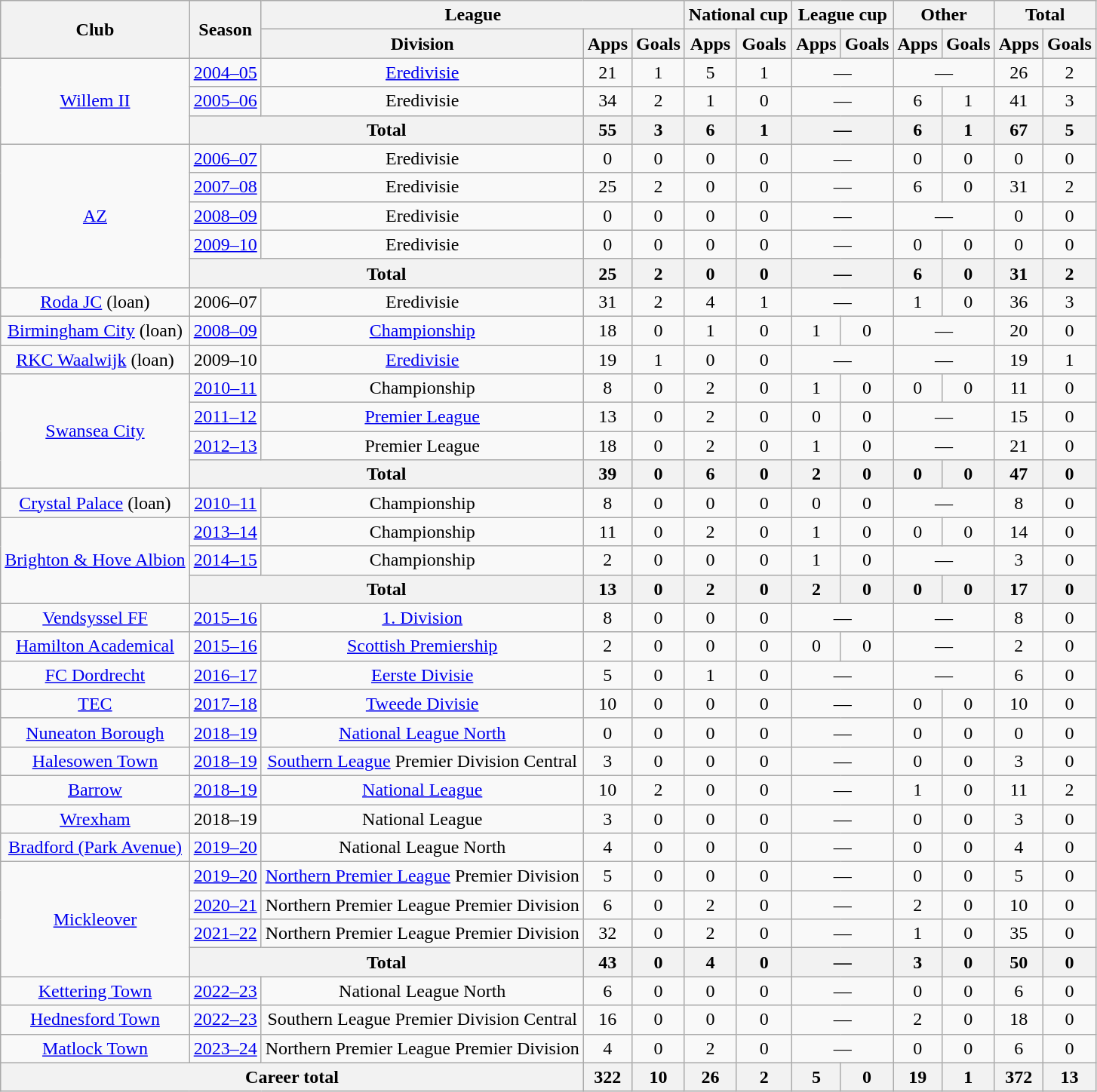<table class="wikitable" style="text-align:center">
<tr>
<th rowspan="2">Club</th>
<th rowspan="2">Season</th>
<th colspan="3">League</th>
<th colspan="2">National cup</th>
<th colspan="2">League cup</th>
<th colspan="2">Other</th>
<th colspan="2">Total</th>
</tr>
<tr>
<th>Division</th>
<th>Apps</th>
<th>Goals</th>
<th>Apps</th>
<th>Goals</th>
<th>Apps</th>
<th>Goals</th>
<th>Apps</th>
<th>Goals</th>
<th>Apps</th>
<th>Goals</th>
</tr>
<tr>
<td rowspan="3"><a href='#'>Willem II</a></td>
<td><a href='#'>2004–05</a></td>
<td><a href='#'>Eredivisie</a></td>
<td>21</td>
<td>1</td>
<td>5</td>
<td>1</td>
<td colspan="2">—</td>
<td colspan="2">—</td>
<td>26</td>
<td>2</td>
</tr>
<tr>
<td><a href='#'>2005–06</a></td>
<td>Eredivisie</td>
<td>34</td>
<td>2</td>
<td>1</td>
<td>0</td>
<td colspan="2">—</td>
<td>6</td>
<td>1</td>
<td>41</td>
<td>3</td>
</tr>
<tr>
<th colspan="2">Total</th>
<th>55</th>
<th>3</th>
<th>6</th>
<th>1</th>
<th colspan="2">—</th>
<th>6</th>
<th>1</th>
<th>67</th>
<th>5</th>
</tr>
<tr>
<td rowspan="5"><a href='#'>AZ</a></td>
<td><a href='#'>2006–07</a></td>
<td>Eredivisie</td>
<td>0</td>
<td>0</td>
<td>0</td>
<td>0</td>
<td colspan="2">—</td>
<td>0</td>
<td>0</td>
<td>0</td>
<td>0</td>
</tr>
<tr>
<td><a href='#'>2007–08</a></td>
<td>Eredivisie</td>
<td>25</td>
<td>2</td>
<td>0</td>
<td>0</td>
<td colspan="2">—</td>
<td>6</td>
<td>0</td>
<td>31</td>
<td>2</td>
</tr>
<tr>
<td><a href='#'>2008–09</a></td>
<td>Eredivisie</td>
<td>0</td>
<td>0</td>
<td>0</td>
<td>0</td>
<td colspan="2">—</td>
<td colspan="2">—</td>
<td>0</td>
<td>0</td>
</tr>
<tr>
<td><a href='#'>2009–10</a></td>
<td>Eredivisie</td>
<td>0</td>
<td>0</td>
<td>0</td>
<td>0</td>
<td colspan="2">—</td>
<td>0</td>
<td>0</td>
<td>0</td>
<td>0</td>
</tr>
<tr>
<th colspan="2">Total</th>
<th>25</th>
<th>2</th>
<th>0</th>
<th>0</th>
<th colspan="2">—</th>
<th>6</th>
<th>0</th>
<th>31</th>
<th>2</th>
</tr>
<tr>
<td><a href='#'>Roda JC</a> (loan)</td>
<td>2006–07</td>
<td>Eredivisie</td>
<td>31</td>
<td>2</td>
<td>4</td>
<td>1</td>
<td colspan="2">—</td>
<td>1</td>
<td>0</td>
<td>36</td>
<td>3</td>
</tr>
<tr>
<td><a href='#'>Birmingham City</a> (loan)</td>
<td><a href='#'>2008–09</a></td>
<td><a href='#'>Championship</a></td>
<td>18</td>
<td>0</td>
<td>1</td>
<td>0</td>
<td>1</td>
<td>0</td>
<td colspan="2">—</td>
<td>20</td>
<td>0</td>
</tr>
<tr>
<td><a href='#'>RKC Waalwijk</a> (loan)</td>
<td>2009–10</td>
<td><a href='#'>Eredivisie</a></td>
<td>19</td>
<td>1</td>
<td>0</td>
<td>0</td>
<td colspan="2">—</td>
<td colspan="2">—</td>
<td>19</td>
<td>1</td>
</tr>
<tr>
<td rowspan="4"><a href='#'>Swansea City</a></td>
<td><a href='#'>2010–11</a></td>
<td>Championship</td>
<td>8</td>
<td>0</td>
<td>2</td>
<td>0</td>
<td>1</td>
<td>0</td>
<td>0</td>
<td>0</td>
<td>11</td>
<td>0</td>
</tr>
<tr>
<td><a href='#'>2011–12</a></td>
<td><a href='#'>Premier League</a></td>
<td>13</td>
<td>0</td>
<td>2</td>
<td>0</td>
<td>0</td>
<td>0</td>
<td colspan="2">—</td>
<td>15</td>
<td>0</td>
</tr>
<tr>
<td><a href='#'>2012–13</a></td>
<td>Premier League</td>
<td>18</td>
<td>0</td>
<td>2</td>
<td>0</td>
<td>1</td>
<td>0</td>
<td colspan="2">—</td>
<td>21</td>
<td>0</td>
</tr>
<tr>
<th colspan="2">Total</th>
<th>39</th>
<th>0</th>
<th>6</th>
<th>0</th>
<th>2</th>
<th>0</th>
<th>0</th>
<th>0</th>
<th>47</th>
<th>0</th>
</tr>
<tr>
<td><a href='#'>Crystal Palace</a> (loan)</td>
<td><a href='#'>2010–11</a></td>
<td>Championship</td>
<td>8</td>
<td>0</td>
<td>0</td>
<td>0</td>
<td>0</td>
<td>0</td>
<td colspan="2">—</td>
<td>8</td>
<td>0</td>
</tr>
<tr>
<td rowspan="3"><a href='#'>Brighton & Hove Albion</a></td>
<td><a href='#'>2013–14</a></td>
<td>Championship</td>
<td>11</td>
<td>0</td>
<td>2</td>
<td>0</td>
<td>1</td>
<td>0</td>
<td>0</td>
<td>0</td>
<td>14</td>
<td>0</td>
</tr>
<tr>
<td><a href='#'>2014–15</a></td>
<td>Championship</td>
<td>2</td>
<td>0</td>
<td>0</td>
<td>0</td>
<td>1</td>
<td>0</td>
<td colspan="2">—</td>
<td>3</td>
<td>0</td>
</tr>
<tr>
<th colspan="2">Total</th>
<th>13</th>
<th>0</th>
<th>2</th>
<th>0</th>
<th>2</th>
<th>0</th>
<th>0</th>
<th>0</th>
<th>17</th>
<th>0</th>
</tr>
<tr>
<td><a href='#'>Vendsyssel FF</a></td>
<td><a href='#'>2015–16</a></td>
<td><a href='#'>1. Division</a></td>
<td>8</td>
<td>0</td>
<td>0</td>
<td>0</td>
<td colspan="2">—</td>
<td colspan="2">—</td>
<td>8</td>
<td>0</td>
</tr>
<tr>
<td><a href='#'>Hamilton Academical</a></td>
<td><a href='#'>2015–16</a></td>
<td><a href='#'>Scottish Premiership</a></td>
<td>2</td>
<td 0>0</td>
<td>0</td>
<td>0</td>
<td>0</td>
<td>0</td>
<td colspan="2">—</td>
<td>2</td>
<td>0</td>
</tr>
<tr>
<td><a href='#'>FC Dordrecht</a></td>
<td><a href='#'>2016–17</a></td>
<td><a href='#'>Eerste Divisie</a></td>
<td>5</td>
<td 0>0</td>
<td>1</td>
<td>0</td>
<td colspan="2">—</td>
<td colspan="2">—</td>
<td>6</td>
<td>0</td>
</tr>
<tr>
<td><a href='#'>TEC</a></td>
<td><a href='#'>2017–18</a></td>
<td><a href='#'>Tweede Divisie</a></td>
<td>10</td>
<td>0</td>
<td>0</td>
<td>0</td>
<td colspan="2">—</td>
<td>0</td>
<td>0</td>
<td>10</td>
<td>0</td>
</tr>
<tr>
<td><a href='#'>Nuneaton Borough</a></td>
<td><a href='#'>2018–19</a></td>
<td><a href='#'>National League North</a></td>
<td>0</td>
<td>0</td>
<td>0</td>
<td>0</td>
<td colspan="2">—</td>
<td>0</td>
<td>0</td>
<td>0</td>
<td>0</td>
</tr>
<tr>
<td><a href='#'>Halesowen Town</a></td>
<td><a href='#'>2018–19</a></td>
<td><a href='#'>Southern League</a> Premier Division Central</td>
<td>3</td>
<td>0</td>
<td>0</td>
<td>0</td>
<td colspan="2">—</td>
<td>0</td>
<td>0</td>
<td>3</td>
<td>0</td>
</tr>
<tr>
<td><a href='#'>Barrow</a></td>
<td><a href='#'>2018–19</a></td>
<td><a href='#'>National League</a></td>
<td>10</td>
<td>2</td>
<td>0</td>
<td>0</td>
<td colspan="2">—</td>
<td>1</td>
<td>0</td>
<td>11</td>
<td>2</td>
</tr>
<tr>
<td><a href='#'>Wrexham</a></td>
<td>2018–19</td>
<td>National League</td>
<td>3</td>
<td>0</td>
<td>0</td>
<td>0</td>
<td colspan="2">—</td>
<td>0</td>
<td>0</td>
<td>3</td>
<td>0</td>
</tr>
<tr>
<td><a href='#'>Bradford (Park Avenue)</a></td>
<td><a href='#'>2019–20</a></td>
<td>National League North</td>
<td>4</td>
<td>0</td>
<td>0</td>
<td>0</td>
<td colspan="2">—</td>
<td>0</td>
<td>0</td>
<td>4</td>
<td>0</td>
</tr>
<tr>
<td rowspan="4"><a href='#'>Mickleover</a></td>
<td><a href='#'>2019–20</a></td>
<td><a href='#'>Northern Premier League</a> Premier Division</td>
<td>5</td>
<td>0</td>
<td>0</td>
<td>0</td>
<td colspan="2">—</td>
<td>0</td>
<td>0</td>
<td>5</td>
<td>0</td>
</tr>
<tr>
<td><a href='#'>2020–21</a></td>
<td>Northern Premier League Premier Division</td>
<td>6</td>
<td>0</td>
<td>2</td>
<td>0</td>
<td colspan="2">—</td>
<td>2</td>
<td>0</td>
<td>10</td>
<td>0</td>
</tr>
<tr>
<td><a href='#'>2021–22</a></td>
<td>Northern Premier League Premier Division</td>
<td>32</td>
<td>0</td>
<td>2</td>
<td>0</td>
<td colspan="2">—</td>
<td>1</td>
<td>0</td>
<td>35</td>
<td>0</td>
</tr>
<tr>
<th colspan="2">Total</th>
<th>43</th>
<th>0</th>
<th>4</th>
<th>0</th>
<th colspan="2">—</th>
<th>3</th>
<th>0</th>
<th>50</th>
<th>0</th>
</tr>
<tr>
<td><a href='#'>Kettering Town</a></td>
<td><a href='#'>2022–23</a></td>
<td>National League North</td>
<td>6</td>
<td>0</td>
<td>0</td>
<td>0</td>
<td colspan="2">—</td>
<td>0</td>
<td>0</td>
<td>6</td>
<td>0</td>
</tr>
<tr>
<td><a href='#'>Hednesford Town</a></td>
<td><a href='#'>2022–23</a></td>
<td>Southern League Premier Division Central</td>
<td>16</td>
<td>0</td>
<td>0</td>
<td>0</td>
<td colspan="2">—</td>
<td>2</td>
<td>0</td>
<td>18</td>
<td>0</td>
</tr>
<tr>
<td><a href='#'>Matlock Town</a></td>
<td><a href='#'>2023–24</a></td>
<td>Northern Premier League Premier Division</td>
<td>4</td>
<td>0</td>
<td>2</td>
<td>0</td>
<td colspan="2">—</td>
<td>0</td>
<td>0</td>
<td>6</td>
<td>0</td>
</tr>
<tr>
<th colspan="3">Career total</th>
<th>322</th>
<th>10</th>
<th>26</th>
<th>2</th>
<th>5</th>
<th>0</th>
<th>19</th>
<th>1</th>
<th>372</th>
<th>13</th>
</tr>
</table>
